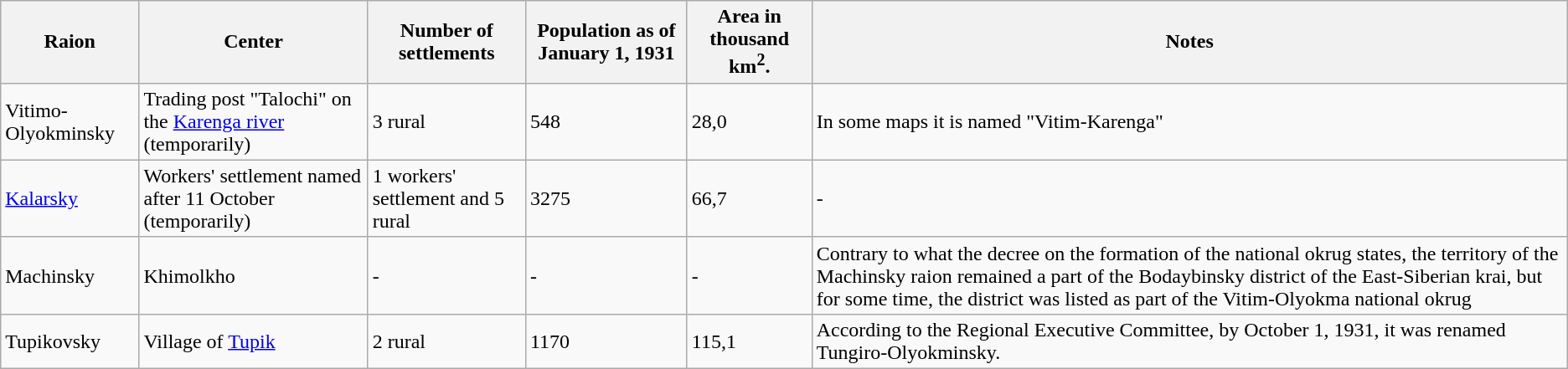<table class="wikitable">
<tr>
<th>Raion</th>
<th>Center</th>
<th>Number of settlements</th>
<th>Population as of January 1, 1931</th>
<th>Area in thousand km<sup>2</sup>.</th>
<th>Notes</th>
</tr>
<tr>
<td>Vitimo-Olyokminsky</td>
<td>Trading post "Talochi" on the <a href='#'>Karenga river</a> (temporarily)</td>
<td>3 rural</td>
<td>548</td>
<td>28,0</td>
<td>In some maps it is named "Vitim-Karenga"</td>
</tr>
<tr>
<td><a href='#'>Kalarsky</a></td>
<td>Workers' settlement named after 11 October (temporarily)</td>
<td>1 workers' settlement and 5 rural</td>
<td>3275</td>
<td>66,7</td>
<td>-</td>
</tr>
<tr>
<td>Machinsky</td>
<td>Khimolkho</td>
<td>-</td>
<td>-</td>
<td>-</td>
<td>Contrary to what the decree on the formation of the national okrug states, the territory of the Machinsky raion remained a part of the Bodaybinsky district of the East-Siberian krai, but for some time, the district was listed as part of the Vitim-Olyokma national okrug</td>
</tr>
<tr>
<td>Tupikovsky</td>
<td>Village of <a href='#'>Tupik</a></td>
<td>2 rural</td>
<td>1170</td>
<td>115,1</td>
<td>According to the Regional Executive Committee, by October 1, 1931, it was renamed Tungiro-Olyokminsky.</td>
</tr>
</table>
